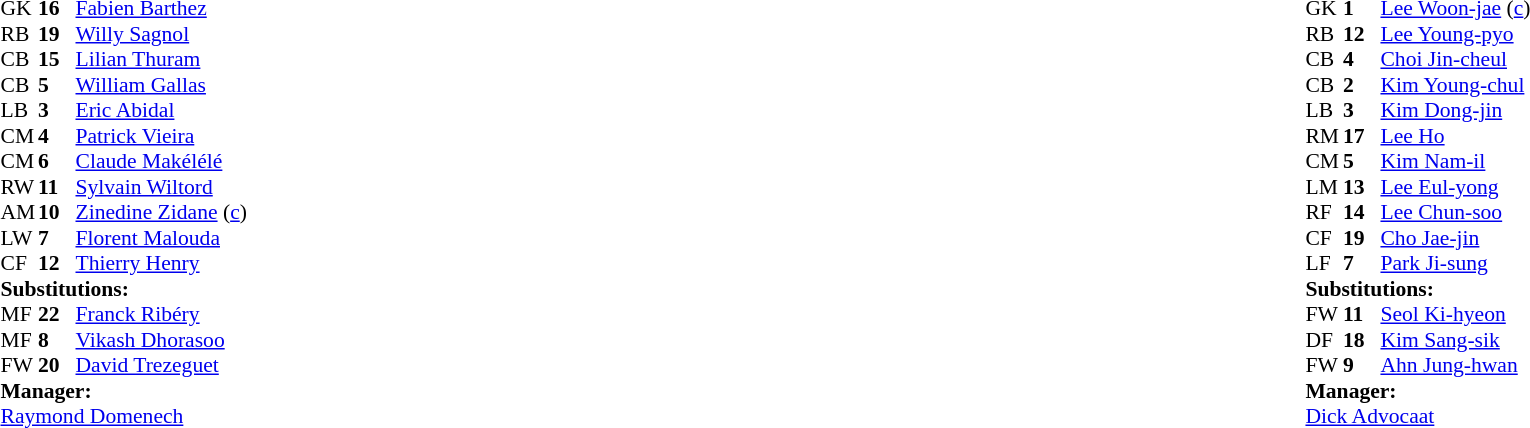<table width="100%">
<tr>
<td valign="top" width="40%"><br><table style="font-size: 90%" cellspacing="0" cellpadding="0">
<tr>
<th width="25"></th>
<th width="25"></th>
</tr>
<tr>
<td>GK</td>
<td><strong>16</strong></td>
<td><a href='#'>Fabien Barthez</a></td>
</tr>
<tr>
<td>RB</td>
<td><strong>19</strong></td>
<td><a href='#'>Willy Sagnol</a></td>
</tr>
<tr>
<td>CB</td>
<td><strong>15</strong></td>
<td><a href='#'>Lilian Thuram</a></td>
</tr>
<tr>
<td>CB</td>
<td><strong>5</strong></td>
<td><a href='#'>William Gallas</a></td>
</tr>
<tr>
<td>LB</td>
<td><strong>3</strong></td>
<td><a href='#'>Eric Abidal</a></td>
<td></td>
</tr>
<tr>
<td>CM</td>
<td><strong>4</strong></td>
<td><a href='#'>Patrick Vieira</a></td>
</tr>
<tr>
<td>CM</td>
<td><strong>6</strong></td>
<td><a href='#'>Claude Makélélé</a></td>
</tr>
<tr>
<td>RW</td>
<td><strong>11</strong></td>
<td><a href='#'>Sylvain Wiltord</a></td>
<td></td>
<td></td>
</tr>
<tr>
<td>AM</td>
<td><strong>10</strong></td>
<td><a href='#'>Zinedine Zidane</a> (<a href='#'>c</a>)</td>
<td></td>
<td></td>
</tr>
<tr>
<td>LW</td>
<td><strong>7</strong></td>
<td><a href='#'>Florent Malouda</a></td>
<td></td>
<td></td>
</tr>
<tr>
<td>CF</td>
<td><strong>12</strong></td>
<td><a href='#'>Thierry Henry</a></td>
</tr>
<tr>
<td colspan=3><strong>Substitutions:</strong></td>
</tr>
<tr>
<td>MF</td>
<td><strong>22</strong></td>
<td><a href='#'>Franck Ribéry</a></td>
<td></td>
<td></td>
</tr>
<tr>
<td>MF</td>
<td><strong>8</strong></td>
<td><a href='#'>Vikash Dhorasoo</a></td>
<td></td>
<td></td>
</tr>
<tr>
<td>FW</td>
<td><strong>20</strong></td>
<td><a href='#'>David Trezeguet</a></td>
<td></td>
<td></td>
</tr>
<tr>
<td colspan=3><strong>Manager:</strong></td>
</tr>
<tr>
<td colspan="4"><a href='#'>Raymond Domenech</a></td>
</tr>
</table>
</td>
<td valign="top"></td>
<td valign="top" width="50%"><br><table style="font-size: 90%" cellspacing="0" cellpadding="0" align=center>
<tr>
<th width="25"></th>
<th width="25"></th>
</tr>
<tr>
<td>GK</td>
<td><strong>1</strong></td>
<td><a href='#'>Lee Woon-jae</a> (<a href='#'>c</a>)</td>
</tr>
<tr>
<td>RB</td>
<td><strong>12</strong></td>
<td><a href='#'>Lee Young-pyo</a></td>
</tr>
<tr>
<td>CB</td>
<td><strong>4</strong></td>
<td><a href='#'>Choi Jin-cheul</a></td>
</tr>
<tr>
<td>CB</td>
<td><strong>2</strong></td>
<td><a href='#'>Kim Young-chul</a></td>
</tr>
<tr>
<td>LB</td>
<td><strong>3</strong></td>
<td><a href='#'>Kim Dong-jin</a></td>
<td></td>
</tr>
<tr>
<td>RM</td>
<td><strong>17</strong></td>
<td><a href='#'>Lee Ho</a></td>
<td></td>
<td></td>
</tr>
<tr>
<td>CM</td>
<td><strong>5</strong></td>
<td><a href='#'>Kim Nam-il</a></td>
</tr>
<tr>
<td>LM</td>
<td><strong>13</strong></td>
<td><a href='#'>Lee Eul-yong</a></td>
<td></td>
<td></td>
</tr>
<tr>
<td>RF</td>
<td><strong>14</strong></td>
<td><a href='#'>Lee Chun-soo</a></td>
<td></td>
<td></td>
</tr>
<tr>
<td>CF</td>
<td><strong>19</strong></td>
<td><a href='#'>Cho Jae-jin</a></td>
</tr>
<tr>
<td>LF</td>
<td><strong>7</strong></td>
<td><a href='#'>Park Ji-sung</a></td>
</tr>
<tr>
<td colspan=3><strong>Substitutions:</strong></td>
</tr>
<tr>
<td>FW</td>
<td><strong>11</strong></td>
<td><a href='#'>Seol Ki-hyeon</a></td>
<td></td>
<td></td>
</tr>
<tr>
<td>DF</td>
<td><strong>18</strong></td>
<td><a href='#'>Kim Sang-sik</a></td>
<td></td>
<td></td>
</tr>
<tr>
<td>FW</td>
<td><strong>9</strong></td>
<td><a href='#'>Ahn Jung-hwan</a></td>
<td></td>
<td></td>
</tr>
<tr>
<td colspan=3><strong>Manager:</strong></td>
</tr>
<tr>
<td colspan="4"> <a href='#'>Dick Advocaat</a></td>
</tr>
</table>
</td>
</tr>
</table>
